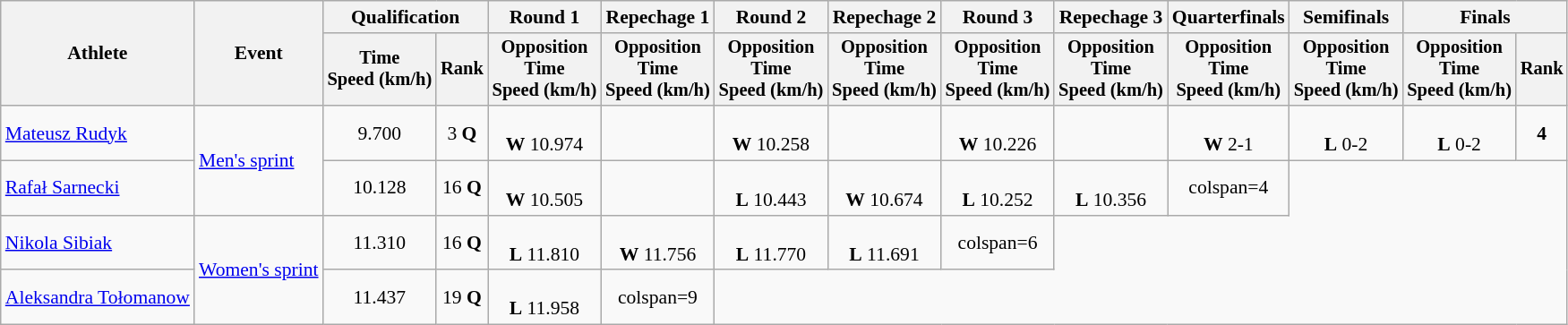<table class="wikitable" style="font-size:90%">
<tr>
<th rowspan=2>Athlete</th>
<th rowspan=2>Event</th>
<th colspan=2>Qualification</th>
<th>Round 1</th>
<th>Repechage 1</th>
<th>Round 2</th>
<th>Repechage 2</th>
<th>Round 3</th>
<th>Repechage 3</th>
<th>Quarterfinals</th>
<th>Semifinals</th>
<th colspan=2>Finals</th>
</tr>
<tr style="font-size:95%">
<th>Time<br>Speed (km/h)</th>
<th>Rank</th>
<th>Opposition<br>Time<br>Speed (km/h)</th>
<th>Opposition<br>Time<br>Speed (km/h)</th>
<th>Opposition<br>Time<br>Speed (km/h)</th>
<th>Opposition<br>Time<br>Speed (km/h)</th>
<th>Opposition<br>Time<br>Speed (km/h)</th>
<th>Opposition<br>Time<br>Speed (km/h)</th>
<th>Opposition<br>Time<br>Speed (km/h)</th>
<th>Opposition<br>Time<br>Speed (km/h)</th>
<th>Opposition<br>Time<br>Speed (km/h)</th>
<th>Rank</th>
</tr>
<tr align=center>
<td align=left><a href='#'>Mateusz Rudyk</a></td>
<td align=left rowspan=2><a href='#'>Men's sprint</a></td>
<td>9.700</td>
<td>3 <strong>Q</strong></td>
<td><br><strong>W</strong> 10.974</td>
<td></td>
<td><br><strong>W</strong> 10.258</td>
<td></td>
<td><br><strong>W</strong> 10.226</td>
<td></td>
<td><br><strong>W</strong> 2-1</td>
<td><br><strong>L</strong> 0-2</td>
<td><br><strong>L</strong> 0-2</td>
<td><strong>4</strong></td>
</tr>
<tr align=center>
<td align=left><a href='#'>Rafał Sarnecki</a></td>
<td>10.128</td>
<td>16 <strong>Q</strong></td>
<td><br><strong>W</strong> 10.505</td>
<td></td>
<td><br><strong>L</strong> 10.443</td>
<td><br><strong>W</strong> 10.674</td>
<td><br><strong>L</strong> 10.252</td>
<td><br><strong>L</strong> 10.356</td>
<td>colspan=4 </td>
</tr>
<tr align=center>
<td align=left><a href='#'>Nikola Sibiak</a></td>
<td align=left rowspan=2><a href='#'>Women's sprint</a></td>
<td>11.310</td>
<td>16 <strong>Q</strong></td>
<td><br><strong>L</strong> 11.810</td>
<td><br><strong>W</strong> 11.756</td>
<td><br><strong>L</strong> 11.770</td>
<td><br><strong>L</strong> 11.691</td>
<td>colspan=6 </td>
</tr>
<tr align=center>
<td align=left><a href='#'>Aleksandra Tołomanow</a></td>
<td>11.437</td>
<td>19 <strong>Q</strong></td>
<td><br><strong>L</strong> 11.958</td>
<td>colspan=9 </td>
</tr>
</table>
